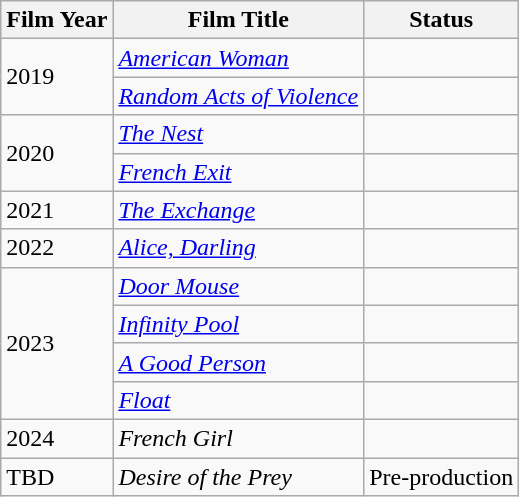<table class="wikitable">
<tr>
<th>Film Year</th>
<th>Film Title</th>
<th>Status</th>
</tr>
<tr>
<td rowspan="2">2019</td>
<td><em><a href='#'>American Woman</a></em></td>
<td></td>
</tr>
<tr>
<td><em><a href='#'>Random Acts of Violence</a></em></td>
<td></td>
</tr>
<tr>
<td rowspan="2">2020</td>
<td><em><a href='#'>The Nest</a></em></td>
<td></td>
</tr>
<tr>
<td><em><a href='#'>French Exit</a></em></td>
<td></td>
</tr>
<tr>
<td>2021</td>
<td><em><a href='#'>The Exchange</a></em></td>
<td></td>
</tr>
<tr>
<td>2022</td>
<td><em><a href='#'>Alice, Darling</a></em></td>
<td></td>
</tr>
<tr>
<td rowspan="4">2023</td>
<td><em><a href='#'>Door Mouse</a></em></td>
<td></td>
</tr>
<tr>
<td><em><a href='#'>Infinity Pool</a></em></td>
<td></td>
</tr>
<tr>
<td><em><a href='#'>A Good Person</a></em></td>
<td></td>
</tr>
<tr>
<td><em><a href='#'>Float</a></em></td>
<td></td>
</tr>
<tr>
<td>2024</td>
<td><em>French Girl</em></td>
<td></td>
</tr>
<tr>
<td>TBD</td>
<td><em>Desire of the Prey</em></td>
<td>Pre-production</td>
</tr>
</table>
